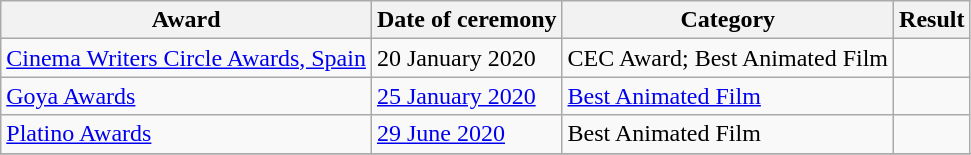<table class="wikitable">
<tr>
<th>Award</th>
<th>Date of ceremony</th>
<th>Category</th>
<th>Result</th>
</tr>
<tr>
<td><a href='#'>Cinema Writers Circle Awards, Spain</a></td>
<td>20 January 2020</td>
<td>CEC Award; Best Animated Film</td>
<td></td>
</tr>
<tr>
<td><a href='#'>Goya Awards</a></td>
<td><a href='#'>25 January 2020</a></td>
<td><a href='#'>Best Animated Film</a></td>
<td></td>
</tr>
<tr>
<td><a href='#'>Platino Awards</a></td>
<td><a href='#'>29 June 2020</a></td>
<td>Best Animated Film</td>
<td></td>
</tr>
<tr>
</tr>
</table>
